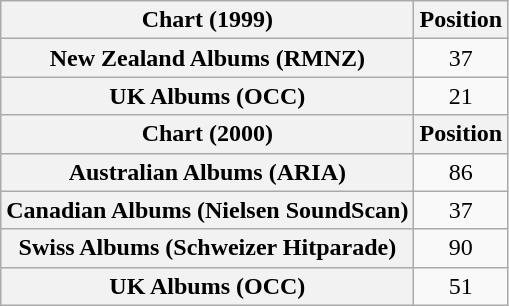<table class="wikitable plainrowheaders">
<tr>
<th>Chart (1999)</th>
<th>Position</th>
</tr>
<tr>
<th scope="row">New Zealand Albums (RMNZ)</th>
<td align="center">37</td>
</tr>
<tr>
<th scope="row">UK Albums (OCC)</th>
<td align="center">21</td>
</tr>
<tr>
<th>Chart (2000)</th>
<th>Position</th>
</tr>
<tr>
<th scope="row">Australian Albums (ARIA)</th>
<td align="center">86</td>
</tr>
<tr>
<th scope="row">Canadian Albums (Nielsen SoundScan)</th>
<td align="center">37</td>
</tr>
<tr>
<th scope="row">Swiss Albums (Schweizer Hitparade)</th>
<td align="center">90</td>
</tr>
<tr>
<th scope="row">UK Albums (OCC)</th>
<td align="center">51</td>
</tr>
</table>
